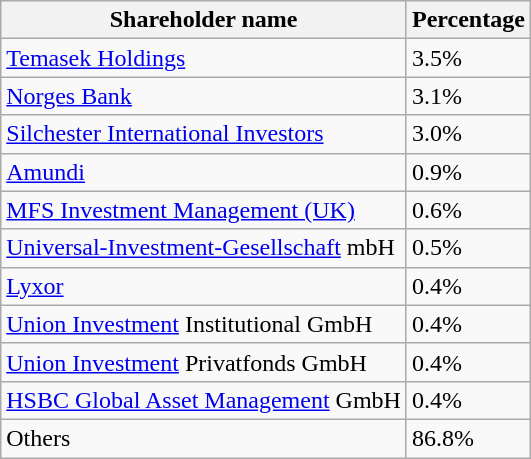<table class="wikitable sortable">
<tr>
<th>Shareholder name</th>
<th>Percentage</th>
</tr>
<tr>
<td><a href='#'>Temasek Holdings</a></td>
<td>3.5%</td>
</tr>
<tr>
<td><a href='#'>Norges Bank</a></td>
<td>3.1%</td>
</tr>
<tr>
<td><a href='#'>Silchester International Investors</a></td>
<td>3.0%</td>
</tr>
<tr>
<td><a href='#'>Amundi</a></td>
<td>0.9%</td>
</tr>
<tr>
<td><a href='#'>MFS Investment Management (UK)</a></td>
<td>0.6%</td>
</tr>
<tr>
<td><a href='#'>Universal-Investment-Gesellschaft</a> mbH</td>
<td>0.5%</td>
</tr>
<tr>
<td><a href='#'>Lyxor</a></td>
<td>0.4%</td>
</tr>
<tr>
<td><a href='#'>Union Investment</a> Institutional GmbH</td>
<td>0.4%</td>
</tr>
<tr>
<td><a href='#'>Union Investment</a> Privatfonds GmbH</td>
<td>0.4%</td>
</tr>
<tr>
<td><a href='#'>HSBC Global Asset Management</a> GmbH</td>
<td>0.4%</td>
</tr>
<tr>
<td>Others</td>
<td>86.8%</td>
</tr>
</table>
